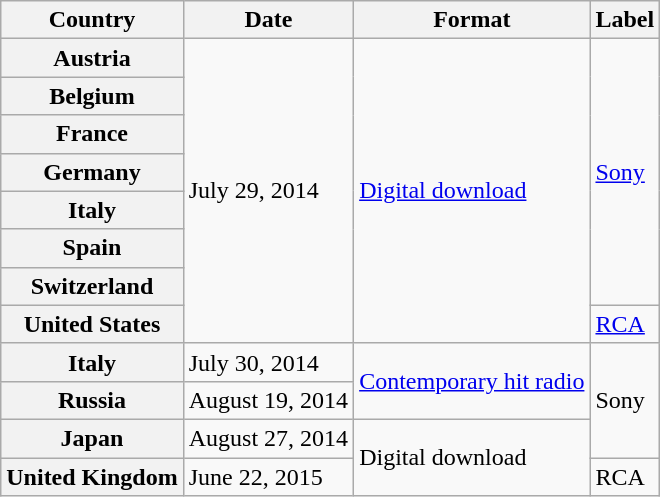<table class="wikitable plainrowheaders">
<tr>
<th scope="col">Country</th>
<th scope="col">Date</th>
<th scope="col">Format</th>
<th scope="col">Label</th>
</tr>
<tr>
<th scope="row">Austria</th>
<td rowspan="8">July 29, 2014</td>
<td rowspan="8"><a href='#'>Digital download</a></td>
<td rowspan="7"><a href='#'>Sony</a></td>
</tr>
<tr>
<th scope="row">Belgium</th>
</tr>
<tr>
<th scope="row">France</th>
</tr>
<tr>
<th scope="row">Germany</th>
</tr>
<tr>
<th scope="row">Italy</th>
</tr>
<tr>
<th scope="row">Spain</th>
</tr>
<tr>
<th scope="row">Switzerland</th>
</tr>
<tr>
<th scope="row">United States</th>
<td><a href='#'>RCA</a></td>
</tr>
<tr>
<th scope="row">Italy</th>
<td>July 30, 2014</td>
<td rowspan="2"><a href='#'>Contemporary hit radio</a></td>
<td rowspan="3">Sony</td>
</tr>
<tr>
<th scope="row">Russia</th>
<td>August 19, 2014</td>
</tr>
<tr>
<th scope="row">Japan</th>
<td>August 27, 2014</td>
<td rowspan="2">Digital download</td>
</tr>
<tr>
<th scope="row">United Kingdom</th>
<td>June 22, 2015</td>
<td>RCA</td>
</tr>
</table>
